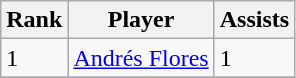<table class="wikitable" border="1">
<tr>
<th>Rank</th>
<th>Player</th>
<th>Assists</th>
</tr>
<tr>
<td>1</td>
<td><a href='#'>Andrés Flores</a></td>
<td>1</td>
</tr>
<tr>
</tr>
</table>
